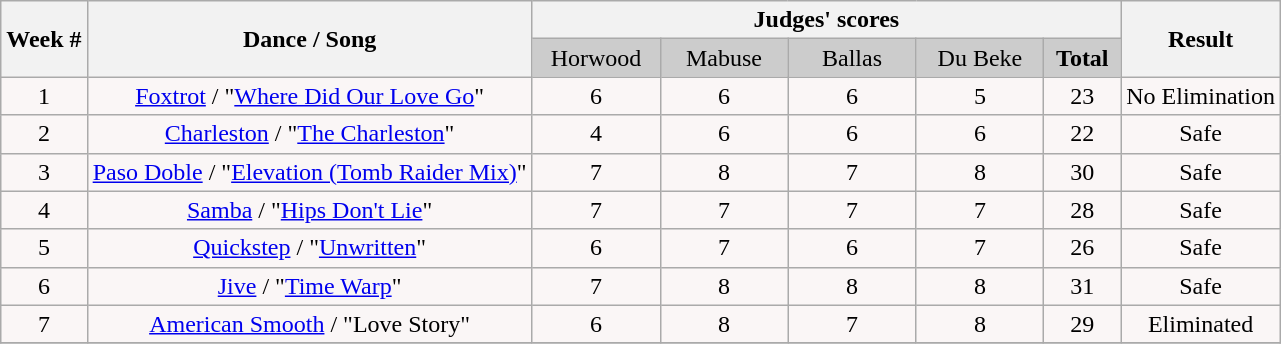<table class="wikitable collapsible collapsed">
<tr>
<th rowspan="2">Week #</th>
<th rowspan="2">Dance / Song</th>
<th colspan="5">Judges' scores</th>
<th rowspan="2">Result</th>
</tr>
<tr style="text-align:center; background:#ccc;">
<td style="width:10%;">Horwood</td>
<td style="width:10%;">Mabuse</td>
<td style="width:10%;">Ballas</td>
<td style="width:10%;">Du Beke</td>
<td style="width:6%;"><strong>Total</strong></td>
</tr>
<tr style="text-align: center; background:#faf6f6;">
<td>1</td>
<td><a href='#'>Foxtrot</a> / "<a href='#'>Where Did Our Love Go</a>"</td>
<td>6</td>
<td>6</td>
<td>6</td>
<td>5</td>
<td>23</td>
<td>No Elimination</td>
</tr>
<tr style="text-align: center; background:#faf6f6;">
<td>2</td>
<td><a href='#'>Charleston</a> / "<a href='#'>The Charleston</a>"</td>
<td>4</td>
<td>6</td>
<td>6</td>
<td>6</td>
<td>22</td>
<td>Safe</td>
</tr>
<tr style="text-align: center; background:#faf6f6;">
<td>3</td>
<td><a href='#'>Paso Doble</a> / "<a href='#'>Elevation (Tomb Raider Mix)</a>"</td>
<td>7</td>
<td>8</td>
<td>7</td>
<td>8</td>
<td>30</td>
<td>Safe</td>
</tr>
<tr style="text-align: center; background:#faf6f6;">
<td>4</td>
<td><a href='#'>Samba</a> / "<a href='#'>Hips Don't Lie</a>"</td>
<td>7</td>
<td>7</td>
<td>7</td>
<td>7</td>
<td>28</td>
<td>Safe</td>
</tr>
<tr style="text-align: center; background:#faf6f6;">
<td>5</td>
<td><a href='#'>Quickstep</a> / "<a href='#'>Unwritten</a>"</td>
<td>6</td>
<td>7</td>
<td>6</td>
<td>7</td>
<td>26</td>
<td>Safe</td>
</tr>
<tr style="text-align: center; background:#faf6f6;">
<td>6</td>
<td><a href='#'>Jive</a> / "<a href='#'>Time Warp</a>"</td>
<td>7</td>
<td>8</td>
<td>8</td>
<td>8</td>
<td>31</td>
<td>Safe</td>
</tr>
<tr style="text-align: center; background:#faf6f6;">
<td>7</td>
<td><a href='#'>American Smooth</a> / "Love Story"</td>
<td>6</td>
<td>8</td>
<td>7</td>
<td>8</td>
<td>29</td>
<td>Eliminated</td>
</tr>
<tr>
</tr>
</table>
